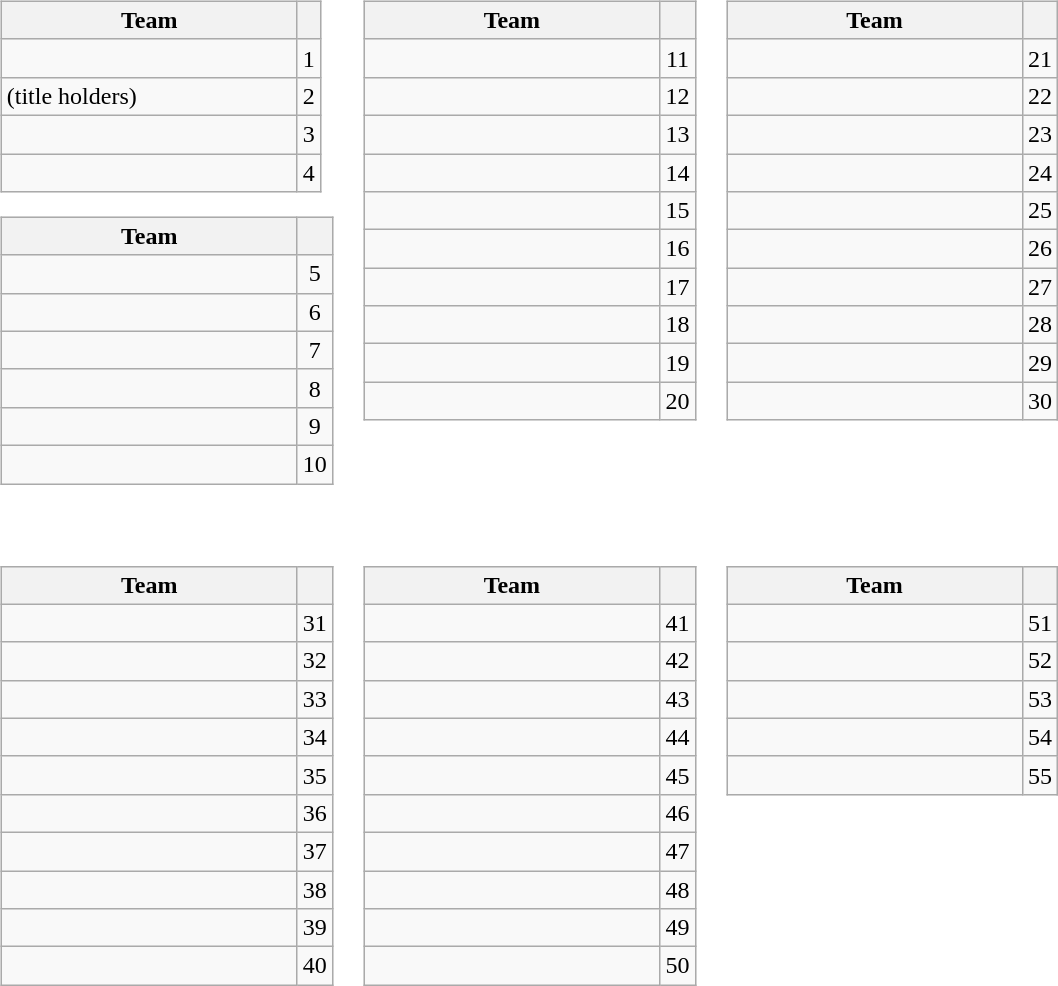<table>
<tr style="vertical-align:top">
<td><br><table class="wikitable">
<tr>
<th width="190">Team</th>
<th></th>
</tr>
<tr>
<td><strong></strong></td>
<td style="text-align:center">1</td>
</tr>
<tr>
<td><strong></strong> (title holders)</td>
<td style="text-align:center">2</td>
</tr>
<tr>
<td><strong><em></em></strong></td>
<td style="text-align:center">3</td>
</tr>
<tr>
<td><strong><em></em></strong></td>
<td style="text-align:center">4</td>
</tr>
</table>
<table class="wikitable">
<tr>
<th width="190">Team</th>
<th></th>
</tr>
<tr>
<td><strong></strong></td>
<td style="text-align:center">5</td>
</tr>
<tr>
<td><strong></strong></td>
<td style="text-align:center">6</td>
</tr>
<tr>
<td><strong><em></em></strong></td>
<td style="text-align:center">7</td>
</tr>
<tr>
<td><strong><em></em></strong></td>
<td style="text-align:center">8</td>
</tr>
<tr>
<td><strong></strong></td>
<td style="text-align:center">9</td>
</tr>
<tr>
<td><strong></strong></td>
<td style="text-align:center">10</td>
</tr>
</table>
</td>
<td><br><table class="wikitable">
<tr>
<th width="190">Team</th>
<th></th>
</tr>
<tr>
<td><strong><em></em></strong></td>
<td style="text-align:center">11</td>
</tr>
<tr>
<td></td>
<td style="text-align:center">12</td>
</tr>
<tr>
<td></td>
<td style="text-align:center">13</td>
</tr>
<tr>
<td><strong></strong></td>
<td style="text-align:center">14</td>
</tr>
<tr>
<td><strong><em></em></strong></td>
<td style="text-align:center">15</td>
</tr>
<tr>
<td><strong></strong></td>
<td style="text-align:center">16</td>
</tr>
<tr>
<td><strong><em></em></strong></td>
<td style="text-align:center">17</td>
</tr>
<tr>
<td><strong></strong></td>
<td style="text-align:center">18</td>
</tr>
<tr>
<td><strong></strong></td>
<td style="text-align:center">19</td>
</tr>
<tr>
<td><strong></strong></td>
<td style="text-align:center">20</td>
</tr>
</table>
</td>
<td><br><table class="wikitable">
<tr>
<th width="190">Team</th>
<th></th>
</tr>
<tr>
<td><strong></strong></td>
<td style="text-align:center">21</td>
</tr>
<tr>
<td><strong></strong></td>
<td style="text-align:center">22</td>
</tr>
<tr>
<td><em></em></td>
<td style="text-align:center">23</td>
</tr>
<tr>
<td></td>
<td style="text-align:center">24</td>
</tr>
<tr>
<td><strong><em></em></strong></td>
<td style="text-align:center">25</td>
</tr>
<tr>
<td></td>
<td style="text-align:center">26</td>
</tr>
<tr>
<td></td>
<td style="text-align:center">27</td>
</tr>
<tr>
<td><strong></strong></td>
<td style="text-align:center">28</td>
</tr>
<tr>
<td></td>
<td style="text-align:center">29</td>
</tr>
<tr>
<td></td>
<td style="text-align:center">30</td>
</tr>
</table>
</td>
</tr>
<tr style="vertical-align:top">
<td><br><table class="wikitable">
<tr>
<th width="190">Team</th>
<th></th>
</tr>
<tr>
<td><strong><em></em></strong></td>
<td style="text-align:center">31</td>
</tr>
<tr>
<td><em></em></td>
<td style="text-align:center">32</td>
</tr>
<tr>
<td></td>
<td style="text-align:center">33</td>
</tr>
<tr>
<td></td>
<td style="text-align:center">34</td>
</tr>
<tr>
<td></td>
<td style="text-align:center">35</td>
</tr>
<tr>
<td></td>
<td style="text-align:center">36</td>
</tr>
<tr>
<td></td>
<td style="text-align:center">37</td>
</tr>
<tr>
<td></td>
<td style="text-align:center">38</td>
</tr>
<tr>
<td></td>
<td style="text-align:center">39</td>
</tr>
<tr>
<td></td>
<td style="text-align:center">40</td>
</tr>
</table>
</td>
<td><br><table class="wikitable">
<tr>
<th width="190">Team</th>
<th></th>
</tr>
<tr>
<td><strong></strong></td>
<td style="text-align:center">41</td>
</tr>
<tr>
<td></td>
<td style="text-align:center">42</td>
</tr>
<tr>
<td></td>
<td style="text-align:center">43</td>
</tr>
<tr>
<td></td>
<td style="text-align:center">44</td>
</tr>
<tr>
<td></td>
<td style="text-align:center">45</td>
</tr>
<tr>
<td><em></em></td>
<td style="text-align:center">46</td>
</tr>
<tr>
<td></td>
<td style="text-align:center">47</td>
</tr>
<tr>
<td></td>
<td style="text-align:center">48</td>
</tr>
<tr>
<td></td>
<td style="text-align:center">49</td>
</tr>
<tr>
<td></td>
<td style="text-align:center">50</td>
</tr>
</table>
</td>
<td><br><table class="wikitable">
<tr>
<th width="190">Team</th>
<th></th>
</tr>
<tr>
<td></td>
<td style="text-align:center">51</td>
</tr>
<tr>
<td></td>
<td style="text-align:center">52</td>
</tr>
<tr>
<td></td>
<td style="text-align:center">53</td>
</tr>
<tr>
<td></td>
<td style="text-align:center">54</td>
</tr>
<tr>
<td></td>
<td style="text-align:center">55</td>
</tr>
</table>
</td>
</tr>
</table>
